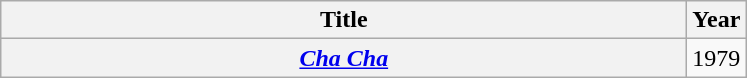<table class="wikitable plainrowheaders">
<tr>
<th scope="col" width="450">Title</th>
<th scope="col">Year</th>
</tr>
<tr>
<th scope="row"><em><a href='#'>Cha Cha</a></em></th>
<td>1979</td>
</tr>
</table>
